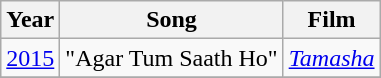<table class="wikitable sortable">
<tr>
<th>Year</th>
<th>Song</th>
<th>Film</th>
</tr>
<tr>
<td><a href='#'>2015</a></td>
<td>"Agar Tum Saath Ho"</td>
<td><em><a href='#'>Tamasha</a></em></td>
</tr>
<tr>
</tr>
</table>
